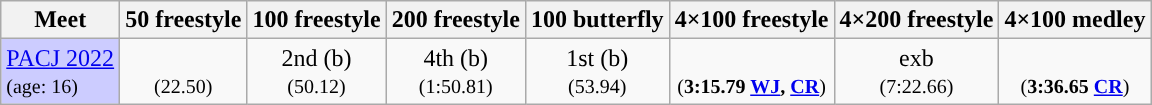<table class="sortable wikitable">
<tr>
<th>Meet</th>
<th class="unsortable">50 freestyle</th>
<th class="unsortable">100 freestyle</th>
<th class="unsortable">200 freestyle</th>
<th class="unsortable">100 butterfly</th>
<th class="unsortable">4×100 freestyle</th>
<th class="unsortable">4×200 freestyle</th>
<th class="unsortable">4×100 medley</th>
</tr>
<tr>
<td style="background:#ccccff"><a href='#'>PACJ 2022</a><br><small>(age: 16)</small></td>
<td align="center"><br><small>(22.50)</small></td>
<td align="center">2nd (b)<br><small>(50.12)</small></td>
<td align="center">4th (b)<br><small>(1:50.81)</small></td>
<td align="center">1st (b)<br><small>(53.94)</small></td>
<td align="center"><br><small>(<strong>3:15.79 <a href='#'>WJ</a>, <a href='#'>CR</a></strong>)</small></td>
<td align="center">exb<br><small>(7:22.66)</small></td>
<td align="center"><br><small>(<strong>3:36.65 <a href='#'>CR</a></strong>)</small></td>
</tr>
</table>
